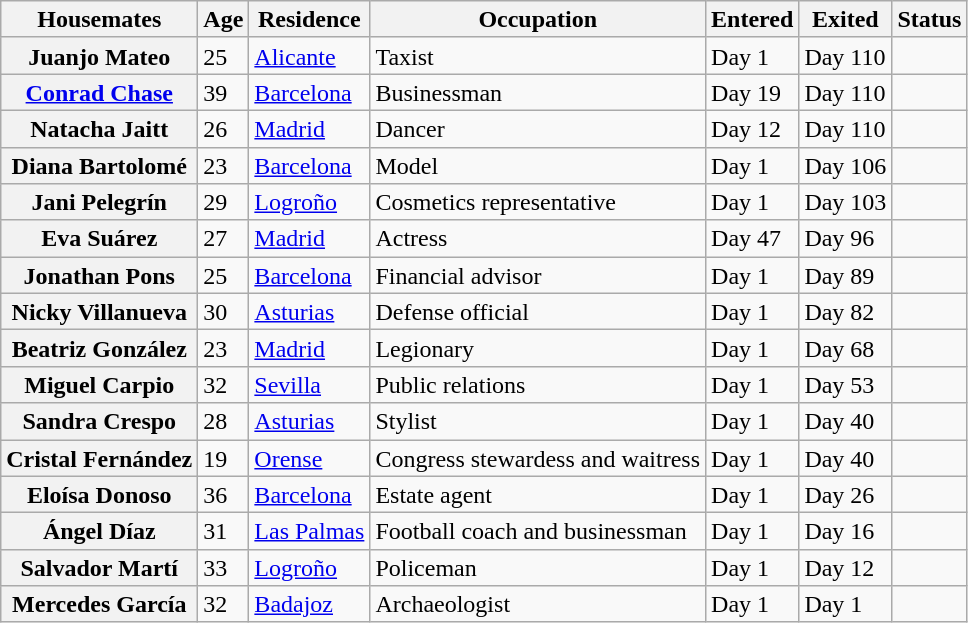<table class="wikitable sortable" style="text-align:left; line-height:17px; width:auto;">
<tr>
<th>Housemates</th>
<th>Age</th>
<th>Residence</th>
<th>Occupation</th>
<th>Entered</th>
<th>Exited</th>
<th>Status</th>
</tr>
<tr>
<th>Juanjo Mateo</th>
<td>25</td>
<td><a href='#'>Alicante</a></td>
<td>Taxist</td>
<td>Day 1</td>
<td>Day 110</td>
<td></td>
</tr>
<tr>
<th><a href='#'>Conrad Chase</a></th>
<td>39</td>
<td><a href='#'>Barcelona</a></td>
<td>Businessman</td>
<td>Day 19</td>
<td>Day 110</td>
<td></td>
</tr>
<tr>
<th>Natacha Jaitt</th>
<td>26</td>
<td><a href='#'>Madrid</a></td>
<td>Dancer</td>
<td>Day 12</td>
<td>Day 110</td>
<td></td>
</tr>
<tr>
<th>Diana Bartolomé</th>
<td>23</td>
<td><a href='#'>Barcelona</a></td>
<td>Model</td>
<td>Day 1</td>
<td>Day 106</td>
<td></td>
</tr>
<tr>
<th>Jani Pelegrín</th>
<td>29</td>
<td><a href='#'>Logroño</a></td>
<td>Cosmetics representative</td>
<td>Day 1</td>
<td>Day 103</td>
<td></td>
</tr>
<tr>
<th>Eva Suárez</th>
<td>27</td>
<td><a href='#'>Madrid</a></td>
<td>Actress</td>
<td>Day 47</td>
<td>Day 96</td>
<td></td>
</tr>
<tr>
<th>Jonathan Pons</th>
<td>25</td>
<td><a href='#'>Barcelona</a></td>
<td>Financial advisor</td>
<td>Day 1</td>
<td>Day 89</td>
<td></td>
</tr>
<tr>
<th>Nicky Villanueva</th>
<td>30</td>
<td><a href='#'>Asturias</a></td>
<td>Defense official</td>
<td>Day 1</td>
<td>Day 82</td>
<td></td>
</tr>
<tr>
<th>Beatriz González</th>
<td>23</td>
<td><a href='#'>Madrid</a></td>
<td>Legionary</td>
<td>Day 1</td>
<td>Day 68</td>
<td></td>
</tr>
<tr>
<th>Miguel Carpio</th>
<td>32</td>
<td><a href='#'>Sevilla</a></td>
<td>Public relations</td>
<td>Day 1</td>
<td>Day 53</td>
<td></td>
</tr>
<tr>
<th>Sandra Crespo</th>
<td>28</td>
<td><a href='#'>Asturias</a></td>
<td>Stylist</td>
<td>Day 1</td>
<td>Day 40</td>
<td></td>
</tr>
<tr>
<th>Cristal Fernández</th>
<td>19</td>
<td><a href='#'>Orense</a></td>
<td>Congress stewardess and waitress</td>
<td>Day 1</td>
<td>Day 40</td>
<td></td>
</tr>
<tr>
<th>Eloísa Donoso</th>
<td>36</td>
<td><a href='#'>Barcelona</a></td>
<td>Estate agent</td>
<td>Day 1</td>
<td>Day 26</td>
<td></td>
</tr>
<tr>
<th>Ángel Díaz</th>
<td>31</td>
<td><a href='#'>Las Palmas</a></td>
<td>Football coach and businessman</td>
<td>Day 1</td>
<td>Day 16</td>
<td></td>
</tr>
<tr>
<th>Salvador Martí</th>
<td>33</td>
<td><a href='#'>Logroño</a></td>
<td>Policeman</td>
<td>Day 1</td>
<td>Day 12</td>
<td></td>
</tr>
<tr>
<th>Mercedes García</th>
<td>32</td>
<td><a href='#'>Badajoz</a></td>
<td>Archaeologist</td>
<td>Day 1</td>
<td>Day 1</td>
<td></td>
</tr>
</table>
